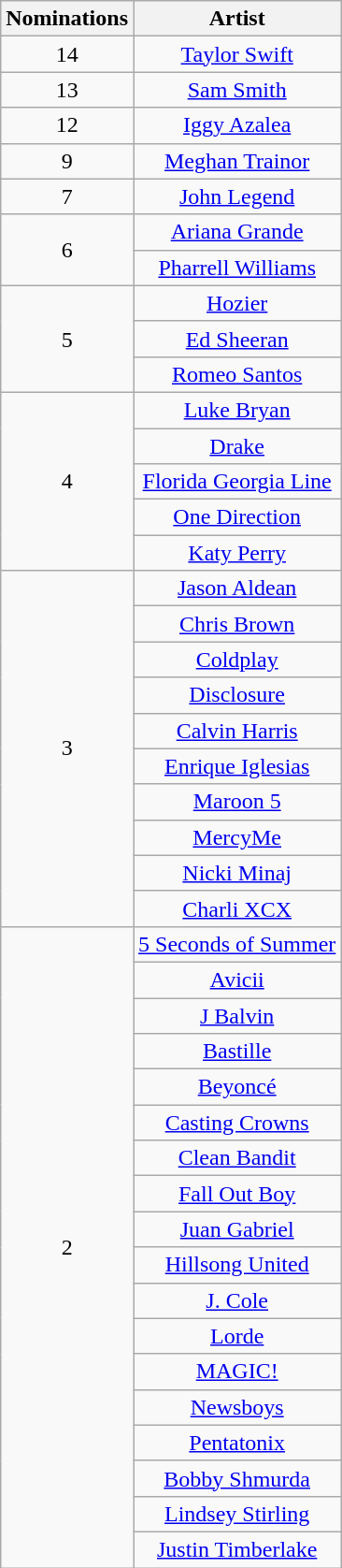<table class="wikitable" rowspan="2" style="text-align:center;">
<tr>
<th scope="col" style="width:55px;">Nominations</th>
<th scope="col" style="text-align:center;">Artist</th>
</tr>
<tr>
<td style="text-align:center">14</td>
<td><a href='#'>Taylor Swift</a></td>
</tr>
<tr>
<td style="text-align:center">13</td>
<td><a href='#'>Sam Smith</a></td>
</tr>
<tr>
<td style="text-align:center">12</td>
<td><a href='#'>Iggy Azalea</a></td>
</tr>
<tr>
<td style="text-align:center">9</td>
<td><a href='#'>Meghan Trainor</a></td>
</tr>
<tr>
<td style="text-align:center">7</td>
<td><a href='#'>John Legend</a></td>
</tr>
<tr>
<td rowspan="2" style="text-align:center">6</td>
<td><a href='#'>Ariana Grande</a></td>
</tr>
<tr>
<td><a href='#'>Pharrell Williams</a></td>
</tr>
<tr>
<td rowspan="3" style="text-align:center">5</td>
<td><a href='#'>Hozier</a></td>
</tr>
<tr>
<td><a href='#'>Ed Sheeran</a></td>
</tr>
<tr>
<td><a href='#'>Romeo Santos</a></td>
</tr>
<tr>
<td rowspan="5" style="text-align:center">4</td>
<td><a href='#'>Luke Bryan</a></td>
</tr>
<tr>
<td><a href='#'>Drake</a></td>
</tr>
<tr>
<td><a href='#'>Florida Georgia Line</a></td>
</tr>
<tr>
<td><a href='#'>One Direction</a></td>
</tr>
<tr>
<td><a href='#'>Katy Perry</a></td>
</tr>
<tr>
<td rowspan="10" style="text-align:center">3</td>
<td><a href='#'>Jason Aldean</a></td>
</tr>
<tr>
<td><a href='#'>Chris Brown</a></td>
</tr>
<tr>
<td><a href='#'>Coldplay</a></td>
</tr>
<tr>
<td><a href='#'>Disclosure</a></td>
</tr>
<tr>
<td><a href='#'>Calvin Harris</a></td>
</tr>
<tr>
<td><a href='#'>Enrique Iglesias</a></td>
</tr>
<tr>
<td><a href='#'>Maroon 5</a></td>
</tr>
<tr>
<td><a href='#'>MercyMe</a></td>
</tr>
<tr>
<td><a href='#'>Nicki Minaj</a></td>
</tr>
<tr>
<td><a href='#'>Charli XCX</a></td>
</tr>
<tr>
<td rowspan="18" style="text-align:center">2</td>
<td><a href='#'>5 Seconds of Summer</a></td>
</tr>
<tr>
<td><a href='#'>Avicii</a></td>
</tr>
<tr>
<td><a href='#'>J Balvin</a></td>
</tr>
<tr>
<td><a href='#'>Bastille</a></td>
</tr>
<tr>
<td><a href='#'>Beyoncé</a></td>
</tr>
<tr>
<td><a href='#'>Casting Crowns</a></td>
</tr>
<tr>
<td><a href='#'>Clean Bandit</a></td>
</tr>
<tr>
<td><a href='#'>Fall Out Boy</a></td>
</tr>
<tr>
<td><a href='#'>Juan Gabriel</a></td>
</tr>
<tr>
<td><a href='#'>Hillsong United</a></td>
</tr>
<tr>
<td><a href='#'>J. Cole</a></td>
</tr>
<tr>
<td><a href='#'>Lorde</a></td>
</tr>
<tr>
<td><a href='#'>MAGIC!</a></td>
</tr>
<tr>
<td><a href='#'>Newsboys</a></td>
</tr>
<tr>
<td><a href='#'>Pentatonix</a></td>
</tr>
<tr>
<td><a href='#'>Bobby Shmurda</a></td>
</tr>
<tr>
<td><a href='#'>Lindsey Stirling</a></td>
</tr>
<tr>
<td><a href='#'>Justin Timberlake</a></td>
</tr>
</table>
